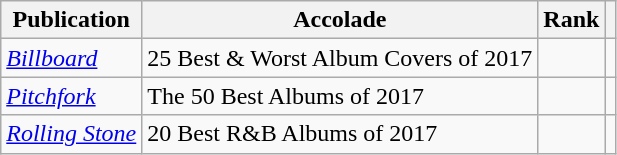<table class="wikitable sortable">
<tr>
<th>Publication</th>
<th>Accolade</th>
<th>Rank</th>
<th class="unsortable"></th>
</tr>
<tr>
<td><em><a href='#'>Billboard</a></em></td>
<td>25 Best & Worst Album Covers of 2017</td>
<td></td>
<td></td>
</tr>
<tr>
<td><em><a href='#'>Pitchfork</a></em></td>
<td>The 50 Best Albums of 2017</td>
<td></td>
<td></td>
</tr>
<tr>
<td><em><a href='#'>Rolling Stone</a></em></td>
<td>20 Best R&B Albums of 2017</td>
<td></td>
<td></td>
</tr>
</table>
